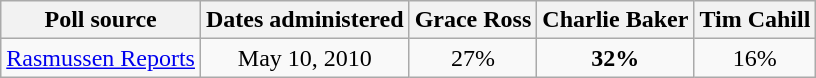<table class="wikitable" style="text-align:center;">
<tr>
<th>Poll source</th>
<th>Dates administered</th>
<th>Grace Ross</th>
<th>Charlie Baker</th>
<th>Tim Cahill</th>
</tr>
<tr>
<td><a href='#'>Rasmussen Reports</a></td>
<td>May 10, 2010</td>
<td>27%</td>
<td><strong>32%</strong></td>
<td>16%</td>
</tr>
</table>
